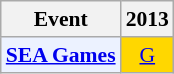<table class="wikitable" style="font-size: 90%; text-align:center">
<tr>
<th>Event</th>
<th>2013</th>
</tr>
<tr>
<td bgcolor="#ECF2FF"; align="left"><strong><a href='#'>SEA Games</a></strong></td>
<td bgcolor=gold><a href='#'>G</a></td>
</tr>
</table>
